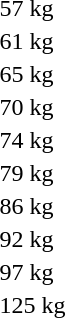<table>
<tr>
<td rowspan=2>57 kg</td>
<td rowspan=2></td>
<td rowspan=2></td>
<td></td>
</tr>
<tr>
<td></td>
</tr>
<tr>
<td rowspan=2>61 kg</td>
<td rowspan=2></td>
<td rowspan=2></td>
<td></td>
</tr>
<tr>
<td></td>
</tr>
<tr>
<td rowspan=2>65 kg</td>
<td rowspan=2></td>
<td rowspan=2></td>
<td></td>
</tr>
<tr>
<td></td>
</tr>
<tr>
<td rowspan=2>70 kg</td>
<td rowspan=2></td>
<td rowspan=2></td>
<td></td>
</tr>
<tr>
<td></td>
</tr>
<tr>
<td rowspan=2>74 kg</td>
<td rowspan=2></td>
<td rowspan=2></td>
<td></td>
</tr>
<tr>
<td></td>
</tr>
<tr>
<td rowspan=2>79 kg</td>
<td rowspan=2></td>
<td rowspan=2></td>
<td></td>
</tr>
<tr>
<td></td>
</tr>
<tr>
<td rowspan=2>86 kg</td>
<td rowspan=2></td>
<td rowspan=2></td>
<td></td>
</tr>
<tr>
<td></td>
</tr>
<tr>
<td rowspan=2>92 kg</td>
<td rowspan=2></td>
<td rowspan=2></td>
<td></td>
</tr>
<tr>
<td></td>
</tr>
<tr>
<td rowspan=2>97 kg</td>
<td rowspan=2></td>
<td rowspan=2></td>
<td></td>
</tr>
<tr>
<td></td>
</tr>
<tr>
<td rowspan=2>125 kg</td>
<td rowspan=2></td>
<td rowspan=2></td>
<td></td>
</tr>
<tr>
<td></td>
</tr>
</table>
